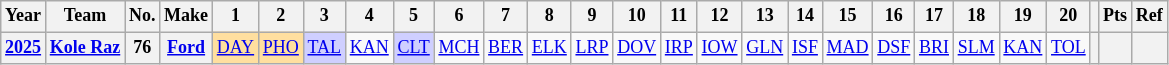<table class="wikitable" style="text-align:center; font-size:75%">
<tr>
<th>Year</th>
<th>Team</th>
<th>No.</th>
<th>Make</th>
<th>1</th>
<th>2</th>
<th>3</th>
<th>4</th>
<th>5</th>
<th>6</th>
<th>7</th>
<th>8</th>
<th>9</th>
<th>10</th>
<th>11</th>
<th>12</th>
<th>13</th>
<th>14</th>
<th>15</th>
<th>16</th>
<th>17</th>
<th>18</th>
<th>19</th>
<th>20</th>
<th></th>
<th>Pts</th>
<th>Ref</th>
</tr>
<tr>
<th><a href='#'>2025</a></th>
<th><a href='#'>Kole Raz</a></th>
<th>76</th>
<th><a href='#'>Ford</a></th>
<td style="background:#FFDF9F;"><a href='#'>DAY</a><br></td>
<td style="background:#FFDF9F;"><a href='#'>PHO</a><br></td>
<td style="background:#CFCFFF;"><a href='#'>TAL</a><br></td>
<td><a href='#'>KAN</a></td>
<td style="background:#CFCFFF;"><a href='#'>CLT</a><br></td>
<td><a href='#'>MCH</a></td>
<td><a href='#'>BER</a></td>
<td><a href='#'>ELK</a></td>
<td><a href='#'>LRP</a></td>
<td><a href='#'>DOV</a></td>
<td><a href='#'>IRP</a></td>
<td><a href='#'>IOW</a></td>
<td><a href='#'>GLN</a></td>
<td><a href='#'>ISF</a></td>
<td><a href='#'>MAD</a></td>
<td><a href='#'>DSF</a></td>
<td><a href='#'>BRI</a></td>
<td><a href='#'>SLM</a></td>
<td><a href='#'>KAN</a></td>
<td><a href='#'>TOL</a></td>
<th></th>
<th></th>
<th></th>
</tr>
</table>
